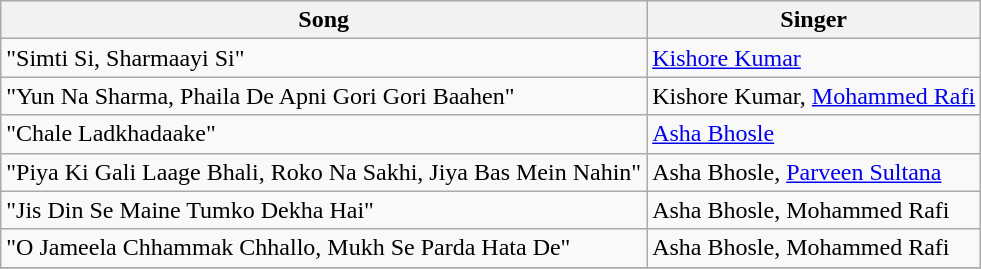<table class="wikitable">
<tr>
<th>Song</th>
<th>Singer</th>
</tr>
<tr>
<td>"Simti Si, Sharmaayi Si"</td>
<td><a href='#'>Kishore Kumar</a></td>
</tr>
<tr>
<td>"Yun Na Sharma, Phaila De Apni Gori Gori Baahen"</td>
<td>Kishore Kumar, <a href='#'>Mohammed Rafi</a></td>
</tr>
<tr>
<td>"Chale Ladkhadaake"</td>
<td><a href='#'>Asha Bhosle</a></td>
</tr>
<tr>
<td>"Piya Ki Gali Laage Bhali, Roko Na Sakhi, Jiya Bas Mein Nahin"</td>
<td>Asha Bhosle, <a href='#'>Parveen Sultana</a></td>
</tr>
<tr>
<td>"Jis Din Se Maine Tumko Dekha Hai"</td>
<td>Asha Bhosle, Mohammed Rafi</td>
</tr>
<tr>
<td>"O Jameela Chhammak Chhallo, Mukh Se Parda Hata De"</td>
<td>Asha Bhosle, Mohammed Rafi</td>
</tr>
<tr>
</tr>
</table>
